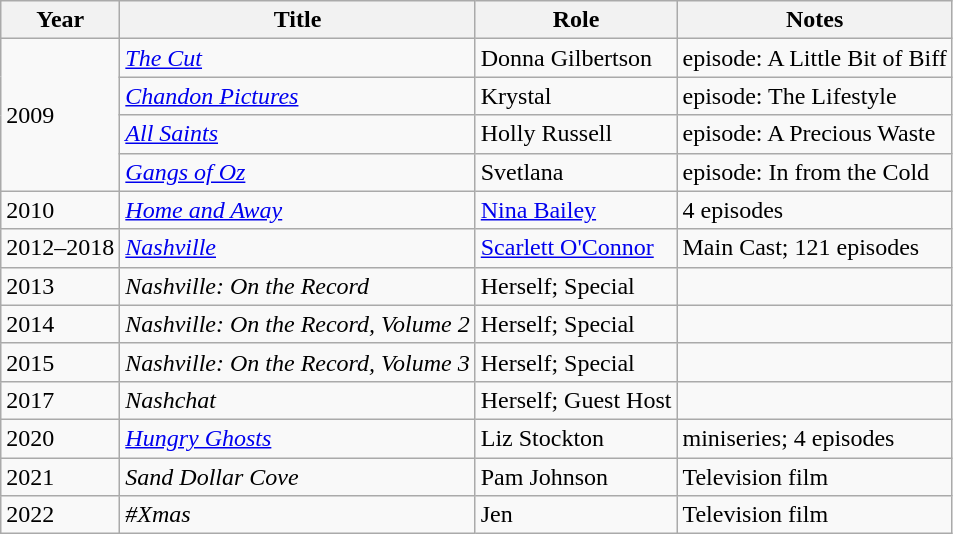<table class="wikitable sortable">
<tr>
<th>Year</th>
<th>Title</th>
<th>Role</th>
<th class="unsortable">Notes</th>
</tr>
<tr>
<td rowspan="4">2009</td>
<td><em><a href='#'>The Cut</a></em></td>
<td>Donna Gilbertson</td>
<td>episode: A Little Bit of Biff</td>
</tr>
<tr>
<td><em><a href='#'>Chandon Pictures</a></em></td>
<td>Krystal</td>
<td>episode: The Lifestyle</td>
</tr>
<tr>
<td><em><a href='#'>All Saints</a></em></td>
<td>Holly Russell</td>
<td>episode: A Precious Waste</td>
</tr>
<tr>
<td><em><a href='#'>Gangs of Oz</a></em></td>
<td>Svetlana</td>
<td>episode: In from the Cold</td>
</tr>
<tr>
<td>2010</td>
<td><em><a href='#'>Home and Away</a></em></td>
<td><a href='#'>Nina Bailey</a></td>
<td>4 episodes</td>
</tr>
<tr>
<td>2012–2018</td>
<td><em><a href='#'>Nashville</a></em></td>
<td><a href='#'>Scarlett O'Connor</a></td>
<td>Main Cast; 121 episodes</td>
</tr>
<tr>
<td>2013</td>
<td><em>Nashville: On the Record</em></td>
<td>Herself; Special</td>
<td></td>
</tr>
<tr>
<td>2014</td>
<td><em>Nashville: On the Record, Volume 2</em></td>
<td>Herself; Special</td>
<td></td>
</tr>
<tr>
<td>2015</td>
<td><em>Nashville: On the Record, Volume 3</em></td>
<td>Herself; Special</td>
<td></td>
</tr>
<tr>
<td>2017</td>
<td><em>Nashchat</em></td>
<td>Herself; Guest Host</td>
<td></td>
</tr>
<tr>
<td>2020</td>
<td><em><a href='#'>Hungry Ghosts</a></em></td>
<td>Liz Stockton</td>
<td>miniseries; 4 episodes</td>
</tr>
<tr>
<td>2021</td>
<td><em>Sand Dollar Cove</em></td>
<td>Pam Johnson</td>
<td>Television film</td>
</tr>
<tr>
<td>2022</td>
<td><em>#Xmas</em></td>
<td>Jen</td>
<td>Television film</td>
</tr>
</table>
